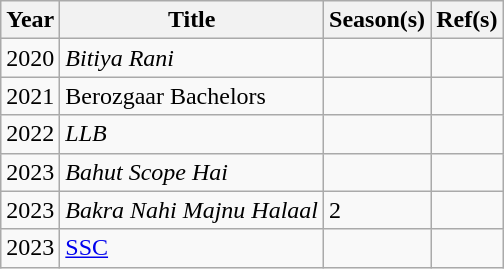<table class="wikitable">
<tr>
<th>Year</th>
<th>Title</th>
<th>Season(s)</th>
<th>Ref(s)</th>
</tr>
<tr>
<td>2020</td>
<td><em>Bitiya Rani</em></td>
<td></td>
<td></td>
</tr>
<tr>
<td>2021</td>
<td>Berozgaar Bachelors</td>
<td></td>
<td></td>
</tr>
<tr>
<td>2022</td>
<td><em>LLB</em></td>
<td></td>
<td></td>
</tr>
<tr>
<td>2023</td>
<td><em>Bahut Scope Hai</em></td>
<td></td>
<td></td>
</tr>
<tr>
<td>2023</td>
<td><em>Bakra Nahi Majnu Halaal</em></td>
<td>2</td>
<td></td>
</tr>
<tr>
<td>2023</td>
<td><a href='#'>SSC</a></td>
<td></td>
<td></td>
</tr>
</table>
